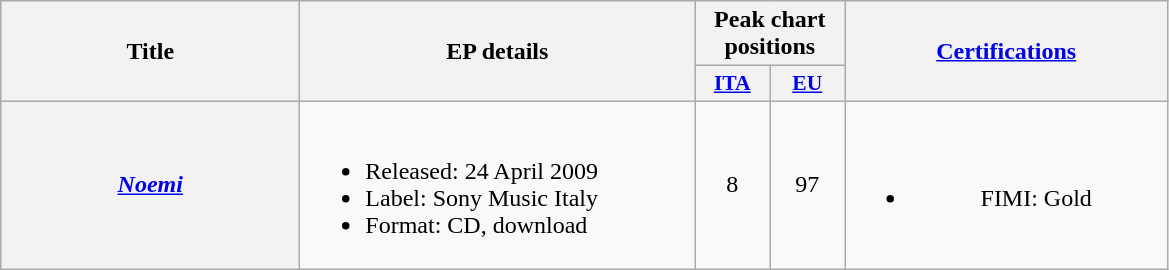<table class="wikitable plainrowheaders" style="text-align:center;" border="1">
<tr>
<th scope="col" rowspan="2" style="width:12em;">Title</th>
<th scope="col" rowspan="2" style="width:16em;">EP details</th>
<th scope="col" colspan="2">Peak chart positions</th>
<th scope="col" rowspan="2" style="width:13em;"><a href='#'>Certifications</a></th>
</tr>
<tr>
<th scope="col" style="width:3em;font-size:90%;"><a href='#'>ITA</a><br></th>
<th scope="col" style="width:3em;font-size:90%;"><a href='#'>EU</a><br></th>
</tr>
<tr>
<th scope="row"><em><a href='#'>Noemi</a></em></th>
<td style="text-align:left;"><br><ul><li>Released: 24 April 2009</li><li>Label: Sony Music Italy</li><li>Format: CD, download</li></ul></td>
<td>8</td>
<td>97</td>
<td><br><ul><li>FIMI: Gold</li></ul></td>
</tr>
</table>
